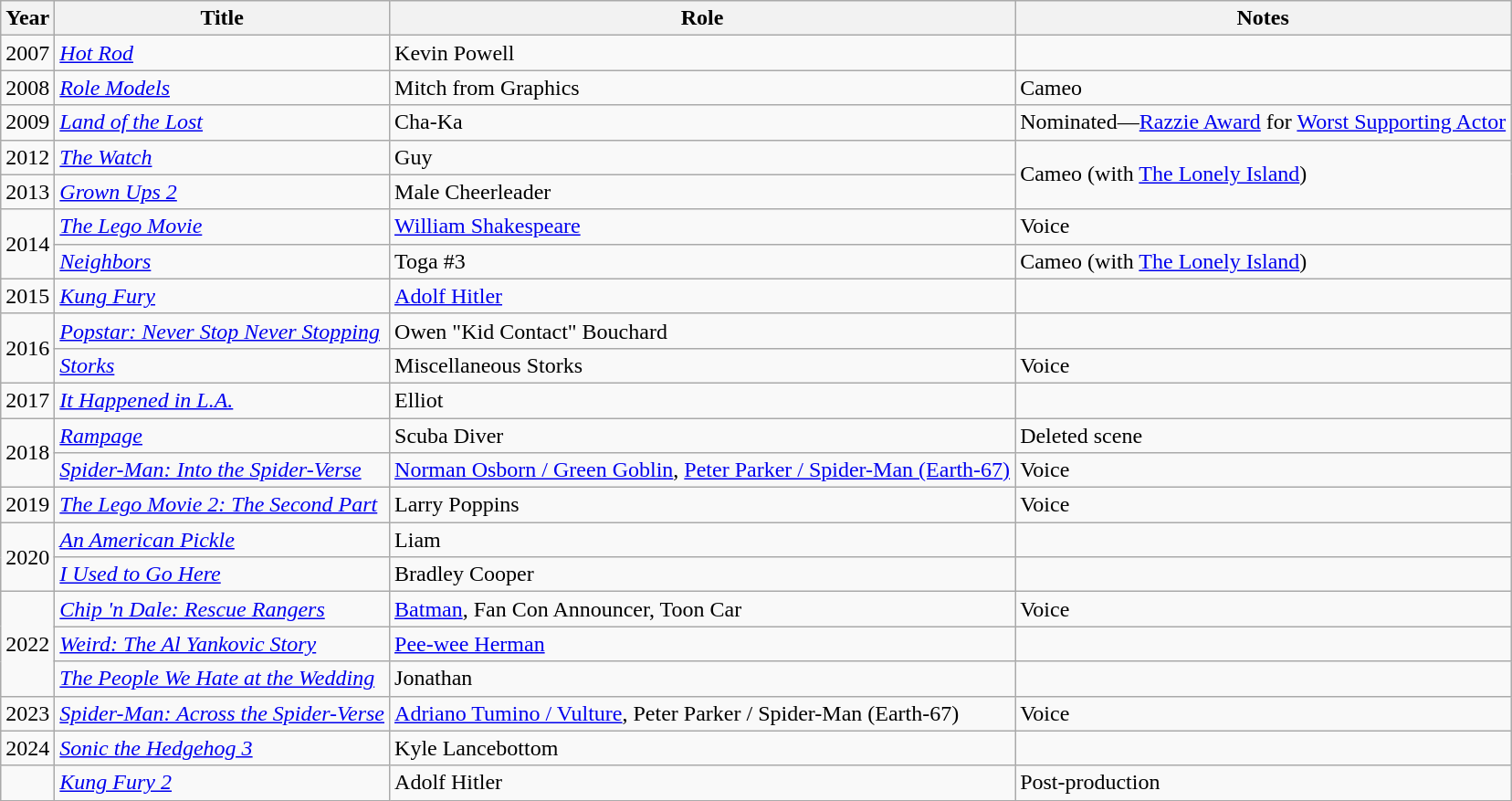<table class="wikitable">
<tr>
<th>Year</th>
<th>Title</th>
<th>Role</th>
<th>Notes</th>
</tr>
<tr>
<td>2007</td>
<td><em><a href='#'>Hot Rod</a></em></td>
<td>Kevin Powell</td>
<td></td>
</tr>
<tr>
<td>2008</td>
<td><em><a href='#'>Role Models</a></em></td>
<td>Mitch from Graphics</td>
<td>Cameo</td>
</tr>
<tr>
<td>2009</td>
<td><em><a href='#'>Land of the Lost</a></em></td>
<td>Cha-Ka</td>
<td>Nominated—<a href='#'>Razzie Award</a> for <a href='#'>Worst Supporting Actor</a></td>
</tr>
<tr>
<td>2012</td>
<td><em><a href='#'>The Watch</a></em></td>
<td>Guy</td>
<td rowspan="2">Cameo (with <a href='#'>The Lonely Island</a>)</td>
</tr>
<tr>
<td>2013</td>
<td><em><a href='#'>Grown Ups 2</a></em></td>
<td>Male Cheerleader</td>
</tr>
<tr>
<td rowspan="2">2014</td>
<td><em><a href='#'>The Lego Movie</a></em></td>
<td><a href='#'>William Shakespeare</a></td>
<td>Voice</td>
</tr>
<tr>
<td><em><a href='#'>Neighbors</a></em></td>
<td>Toga #3</td>
<td>Cameo (with <a href='#'>The Lonely Island</a>)</td>
</tr>
<tr>
<td>2015</td>
<td><em><a href='#'>Kung Fury</a></em></td>
<td><a href='#'>Adolf Hitler</a></td>
<td></td>
</tr>
<tr>
<td rowspan="2">2016</td>
<td><em><a href='#'>Popstar: Never Stop Never Stopping</a></em></td>
<td>Owen "Kid Contact" Bouchard</td>
<td></td>
</tr>
<tr>
<td><em><a href='#'>Storks</a></em></td>
<td>Miscellaneous Storks</td>
<td>Voice</td>
</tr>
<tr>
<td>2017</td>
<td><em><a href='#'>It Happened in L.A.</a></em></td>
<td>Elliot</td>
<td></td>
</tr>
<tr>
<td rowspan="2">2018</td>
<td><em><a href='#'>Rampage</a></em></td>
<td>Scuba Diver</td>
<td>Deleted scene</td>
</tr>
<tr>
<td><em><a href='#'>Spider-Man: Into the Spider-Verse</a></em></td>
<td><a href='#'>Norman Osborn / Green Goblin</a>, <a href='#'>Peter Parker / Spider-Man (Earth-67)</a></td>
<td>Voice</td>
</tr>
<tr>
<td>2019</td>
<td><em><a href='#'>The Lego Movie 2: The Second Part</a></em></td>
<td>Larry Poppins</td>
<td>Voice</td>
</tr>
<tr>
<td rowspan="2">2020</td>
<td><em><a href='#'>An American Pickle</a></em></td>
<td>Liam</td>
<td></td>
</tr>
<tr>
<td><em><a href='#'>I Used to Go Here</a></em></td>
<td>Bradley Cooper</td>
<td></td>
</tr>
<tr>
<td rowspan="3">2022</td>
<td><em><a href='#'>Chip 'n Dale: Rescue Rangers</a></em></td>
<td><a href='#'>Batman</a>, Fan Con Announcer, Toon Car</td>
<td>Voice</td>
</tr>
<tr>
<td><em><a href='#'>Weird: The Al Yankovic Story</a></em></td>
<td><a href='#'>Pee-wee Herman</a></td>
<td></td>
</tr>
<tr>
<td><em><a href='#'>The People We Hate at the Wedding</a></em></td>
<td>Jonathan</td>
<td></td>
</tr>
<tr>
<td>2023</td>
<td><em><a href='#'>Spider-Man: Across the Spider-Verse</a></em></td>
<td><a href='#'>Adriano Tumino / Vulture</a>, Peter Parker / Spider-Man (Earth-67)</td>
<td>Voice</td>
</tr>
<tr>
<td>2024</td>
<td><em><a href='#'>Sonic the Hedgehog 3</a></em></td>
<td>Kyle Lancebottom</td>
<td></td>
</tr>
<tr>
<td></td>
<td><em><a href='#'>Kung Fury 2</a></em></td>
<td>Adolf Hitler</td>
<td>Post-production</td>
</tr>
</table>
